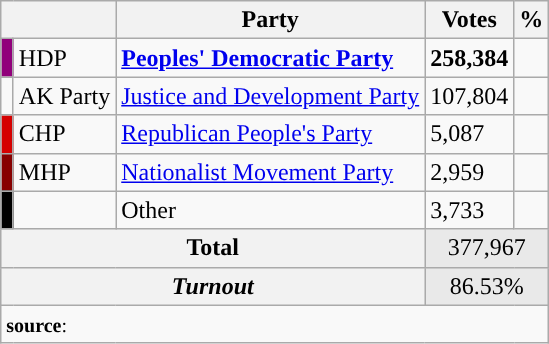<table class="wikitable">
<tr>
<th colspan="2" align="center"></th>
<th align="center">Party</th>
<th align="center">Votes</th>
<th align="center">%</th>
</tr>
<tr align="left">
<td bgcolor="#91007B" width="1"></td>
<td>HDP</td>
<td><strong><a href='#'>Peoples' Democratic Party</a></strong></td>
<td><strong>258,384</strong></td>
<td><strong></strong></td>
</tr>
<tr align="left">
<td></td>
<td>AK Party</td>
<td><a href='#'>Justice and Development Party</a></td>
<td>107,804</td>
<td></td>
</tr>
<tr align="left">
<td bgcolor="#d50000" width="1"></td>
<td>CHP</td>
<td><a href='#'>Republican People's Party</a></td>
<td>5,087</td>
<td></td>
</tr>
<tr align="left">
<td bgcolor="#870000" width="1"></td>
<td>MHP</td>
<td><a href='#'>Nationalist Movement Party</a></td>
<td>2,959</td>
<td></td>
</tr>
<tr align="left">
<td bgcolor=" " width="1"></td>
<td></td>
<td>Other</td>
<td>3,733</td>
<td></td>
</tr>
<tr align="left" style="background-color:#E9E9E9">
<th colspan="3" align="center"><strong>Total</strong></th>
<td colspan="5" align="center">377,967</td>
</tr>
<tr align="left" style="background-color:#E9E9E9">
<th colspan="3" align="center"><em>Turnout</em></th>
<td colspan="5" align="center">86.53%</td>
</tr>
<tr>
<td colspan="9" align="left"><small><strong>source</strong>: </small></td>
</tr>
</table>
